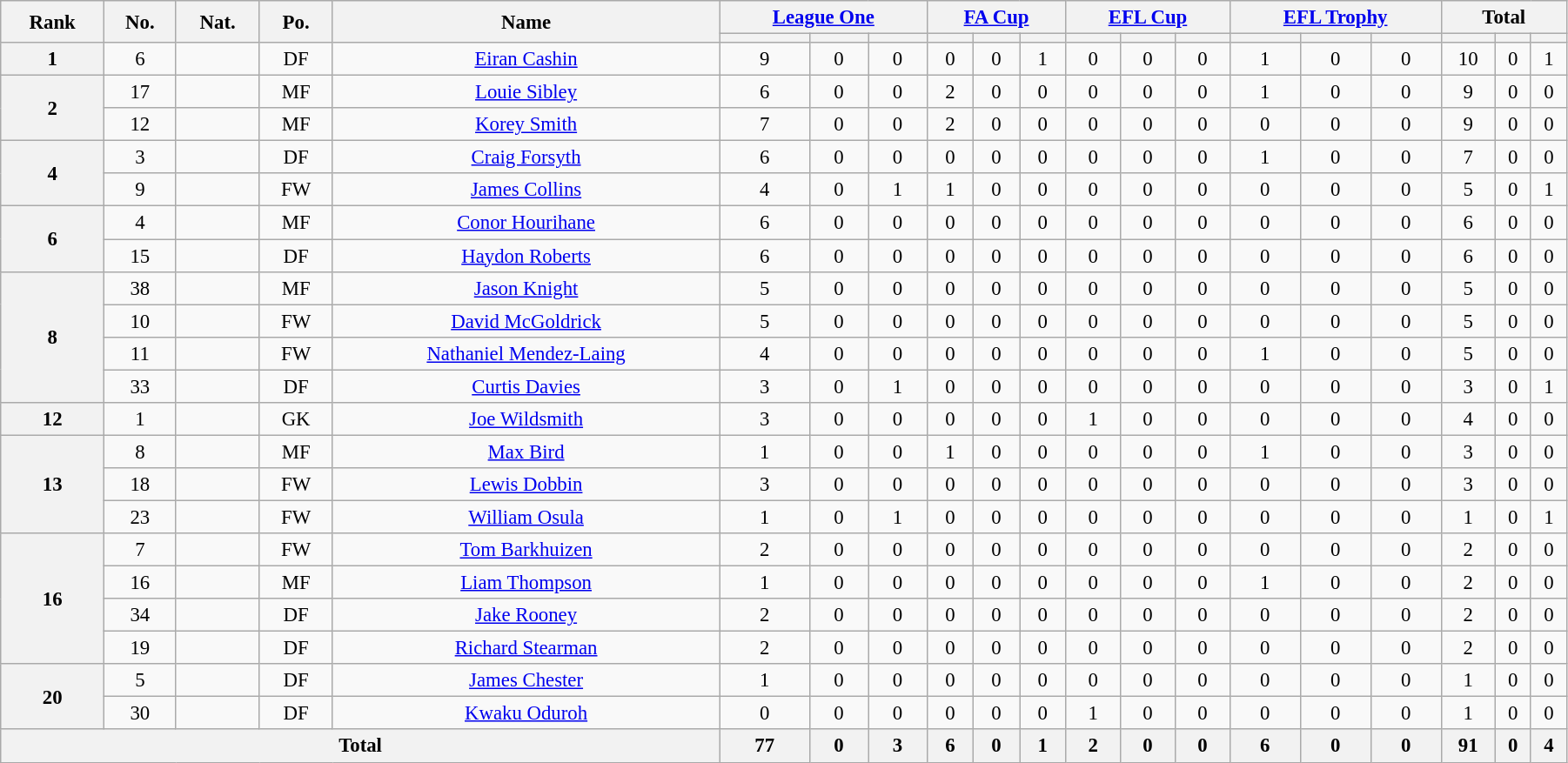<table class="wikitable" style="text-align:center; font-size:95%; width:95%;">
<tr>
<th rowspan=2>Rank</th>
<th rowspan=2>No.</th>
<th rowspan=2>Nat.</th>
<th rowspan=2>Po.</th>
<th rowspan=2>Name</th>
<th colspan=3><a href='#'>League One</a></th>
<th colspan=3><a href='#'>FA Cup</a></th>
<th colspan=3><a href='#'>EFL Cup</a></th>
<th colspan=3><a href='#'>EFL Trophy</a></th>
<th colspan=3>Total</th>
</tr>
<tr>
<th></th>
<th></th>
<th></th>
<th></th>
<th></th>
<th></th>
<th></th>
<th></th>
<th></th>
<th></th>
<th></th>
<th></th>
<th></th>
<th></th>
<th></th>
</tr>
<tr>
<th rowspan=1>1</th>
<td>6</td>
<td></td>
<td>DF</td>
<td><a href='#'>Eiran Cashin</a></td>
<td>9</td>
<td>0</td>
<td>0</td>
<td>0</td>
<td>0</td>
<td>1</td>
<td>0</td>
<td>0</td>
<td>0</td>
<td>1</td>
<td>0</td>
<td>0</td>
<td>10</td>
<td>0</td>
<td>1</td>
</tr>
<tr>
<th rowspan=2>2</th>
<td>17</td>
<td></td>
<td>MF</td>
<td><a href='#'>Louie Sibley</a></td>
<td>6</td>
<td>0</td>
<td>0</td>
<td>2</td>
<td>0</td>
<td>0</td>
<td>0</td>
<td>0</td>
<td>0</td>
<td>1</td>
<td>0</td>
<td>0</td>
<td>9</td>
<td>0</td>
<td>0</td>
</tr>
<tr>
<td>12</td>
<td></td>
<td>MF</td>
<td><a href='#'>Korey Smith</a></td>
<td>7</td>
<td>0</td>
<td>0</td>
<td>2</td>
<td>0</td>
<td>0</td>
<td>0</td>
<td>0</td>
<td>0</td>
<td>0</td>
<td>0</td>
<td>0</td>
<td>9</td>
<td>0</td>
<td>0</td>
</tr>
<tr>
<th rowspan=2>4</th>
<td>3</td>
<td></td>
<td>DF</td>
<td><a href='#'>Craig Forsyth</a></td>
<td>6</td>
<td>0</td>
<td>0</td>
<td>0</td>
<td>0</td>
<td>0</td>
<td>0</td>
<td>0</td>
<td>0</td>
<td>1</td>
<td>0</td>
<td>0</td>
<td>7</td>
<td>0</td>
<td>0</td>
</tr>
<tr>
<td>9</td>
<td></td>
<td>FW</td>
<td><a href='#'>James Collins</a></td>
<td>4</td>
<td>0</td>
<td>1</td>
<td>1</td>
<td>0</td>
<td>0</td>
<td>0</td>
<td>0</td>
<td>0</td>
<td>0</td>
<td>0</td>
<td>0</td>
<td>5</td>
<td>0</td>
<td>1</td>
</tr>
<tr>
<th rowspan=2>6</th>
<td>4</td>
<td></td>
<td>MF</td>
<td><a href='#'>Conor Hourihane</a></td>
<td>6</td>
<td>0</td>
<td>0</td>
<td>0</td>
<td>0</td>
<td>0</td>
<td>0</td>
<td>0</td>
<td>0</td>
<td>0</td>
<td>0</td>
<td>0</td>
<td>6</td>
<td>0</td>
<td>0</td>
</tr>
<tr>
<td>15</td>
<td></td>
<td>DF</td>
<td><a href='#'>Haydon Roberts</a></td>
<td>6</td>
<td>0</td>
<td>0</td>
<td>0</td>
<td>0</td>
<td>0</td>
<td>0</td>
<td>0</td>
<td>0</td>
<td>0</td>
<td>0</td>
<td>0</td>
<td>6</td>
<td>0</td>
<td>0</td>
</tr>
<tr>
<th rowspan=4>8</th>
<td>38</td>
<td></td>
<td>MF</td>
<td><a href='#'>Jason Knight</a></td>
<td>5</td>
<td>0</td>
<td>0</td>
<td>0</td>
<td>0</td>
<td>0</td>
<td>0</td>
<td>0</td>
<td>0</td>
<td>0</td>
<td>0</td>
<td>0</td>
<td>5</td>
<td>0</td>
<td>0</td>
</tr>
<tr>
<td>10</td>
<td></td>
<td>FW</td>
<td><a href='#'>David McGoldrick</a></td>
<td>5</td>
<td>0</td>
<td>0</td>
<td>0</td>
<td>0</td>
<td>0</td>
<td>0</td>
<td>0</td>
<td>0</td>
<td>0</td>
<td>0</td>
<td>0</td>
<td>5</td>
<td>0</td>
<td>0</td>
</tr>
<tr>
<td>11</td>
<td></td>
<td>FW</td>
<td><a href='#'>Nathaniel Mendez-Laing</a></td>
<td>4</td>
<td>0</td>
<td>0</td>
<td>0</td>
<td>0</td>
<td>0</td>
<td>0</td>
<td>0</td>
<td>0</td>
<td>1</td>
<td>0</td>
<td>0</td>
<td>5</td>
<td>0</td>
<td>0</td>
</tr>
<tr>
<td>33</td>
<td></td>
<td>DF</td>
<td><a href='#'>Curtis Davies</a></td>
<td>3</td>
<td>0</td>
<td>1</td>
<td>0</td>
<td>0</td>
<td>0</td>
<td>0</td>
<td>0</td>
<td>0</td>
<td>0</td>
<td>0</td>
<td>0</td>
<td>3</td>
<td>0</td>
<td>1</td>
</tr>
<tr>
<th rowspan=1>12</th>
<td>1</td>
<td></td>
<td>GK</td>
<td><a href='#'>Joe Wildsmith</a></td>
<td>3</td>
<td>0</td>
<td>0</td>
<td>0</td>
<td>0</td>
<td>0</td>
<td>1</td>
<td>0</td>
<td>0</td>
<td>0</td>
<td>0</td>
<td>0</td>
<td>4</td>
<td>0</td>
<td>0</td>
</tr>
<tr>
<th rowspan=3>13</th>
<td>8</td>
<td></td>
<td>MF</td>
<td><a href='#'>Max Bird</a></td>
<td>1</td>
<td>0</td>
<td>0</td>
<td>1</td>
<td>0</td>
<td>0</td>
<td>0</td>
<td>0</td>
<td>0</td>
<td>1</td>
<td>0</td>
<td>0</td>
<td>3</td>
<td>0</td>
<td>0</td>
</tr>
<tr>
<td>18</td>
<td></td>
<td>FW</td>
<td><a href='#'>Lewis Dobbin</a></td>
<td>3</td>
<td>0</td>
<td>0</td>
<td>0</td>
<td>0</td>
<td>0</td>
<td>0</td>
<td>0</td>
<td>0</td>
<td>0</td>
<td>0</td>
<td>0</td>
<td>3</td>
<td>0</td>
<td>0</td>
</tr>
<tr>
<td>23</td>
<td></td>
<td>FW</td>
<td><a href='#'>William Osula</a></td>
<td>1</td>
<td>0</td>
<td>1</td>
<td>0</td>
<td>0</td>
<td>0</td>
<td>0</td>
<td>0</td>
<td>0</td>
<td>0</td>
<td>0</td>
<td>0</td>
<td>1</td>
<td>0</td>
<td>1</td>
</tr>
<tr>
<th rowspan=4>16</th>
<td>7</td>
<td></td>
<td>FW</td>
<td><a href='#'>Tom Barkhuizen</a></td>
<td>2</td>
<td>0</td>
<td>0</td>
<td>0</td>
<td>0</td>
<td>0</td>
<td>0</td>
<td>0</td>
<td>0</td>
<td>0</td>
<td>0</td>
<td>0</td>
<td>2</td>
<td>0</td>
<td>0</td>
</tr>
<tr>
<td>16</td>
<td></td>
<td>MF</td>
<td><a href='#'>Liam Thompson</a></td>
<td>1</td>
<td>0</td>
<td>0</td>
<td>0</td>
<td>0</td>
<td>0</td>
<td>0</td>
<td>0</td>
<td>0</td>
<td>1</td>
<td>0</td>
<td>0</td>
<td>2</td>
<td>0</td>
<td>0</td>
</tr>
<tr>
<td>34</td>
<td></td>
<td>DF</td>
<td><a href='#'>Jake Rooney</a></td>
<td>2</td>
<td>0</td>
<td>0</td>
<td>0</td>
<td>0</td>
<td>0</td>
<td>0</td>
<td>0</td>
<td>0</td>
<td>0</td>
<td>0</td>
<td>0</td>
<td>2</td>
<td>0</td>
<td>0</td>
</tr>
<tr>
<td>19</td>
<td></td>
<td>DF</td>
<td><a href='#'>Richard Stearman</a></td>
<td>2</td>
<td>0</td>
<td>0</td>
<td>0</td>
<td>0</td>
<td>0</td>
<td>0</td>
<td>0</td>
<td>0</td>
<td>0</td>
<td>0</td>
<td>0</td>
<td>2</td>
<td>0</td>
<td>0</td>
</tr>
<tr>
<th rowspan=2>20</th>
<td>5</td>
<td></td>
<td>DF</td>
<td><a href='#'>James Chester</a></td>
<td>1</td>
<td>0</td>
<td>0</td>
<td>0</td>
<td>0</td>
<td>0</td>
<td>0</td>
<td>0</td>
<td>0</td>
<td>0</td>
<td>0</td>
<td>0</td>
<td>1</td>
<td>0</td>
<td>0</td>
</tr>
<tr>
<td>30</td>
<td></td>
<td>DF</td>
<td><a href='#'>Kwaku Oduroh</a></td>
<td>0</td>
<td>0</td>
<td>0</td>
<td>0</td>
<td>0</td>
<td>0</td>
<td>1</td>
<td>0</td>
<td>0</td>
<td>0</td>
<td>0</td>
<td>0</td>
<td>1</td>
<td>0</td>
<td>0</td>
</tr>
<tr>
<th colspan=5>Total</th>
<th>77</th>
<th>0</th>
<th>3</th>
<th>6</th>
<th>0</th>
<th>1</th>
<th>2</th>
<th>0</th>
<th>0</th>
<th>6</th>
<th>0</th>
<th>0</th>
<th>91</th>
<th>0</th>
<th>4</th>
</tr>
</table>
